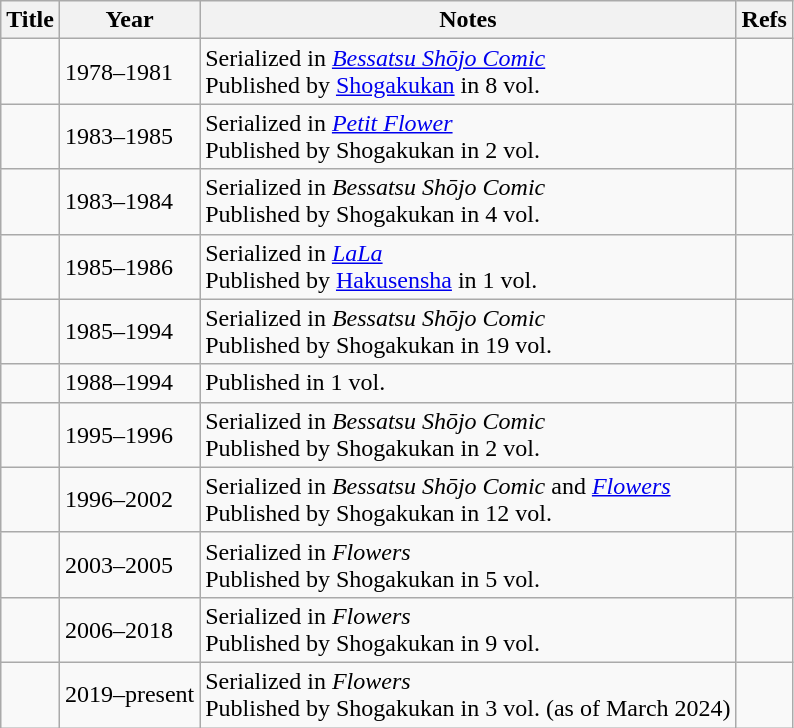<table class="wikitable sortable">
<tr>
<th>Title</th>
<th>Year</th>
<th>Notes</th>
<th>Refs</th>
</tr>
<tr>
<td></td>
<td>1978–1981</td>
<td>Serialized in <em><a href='#'>Bessatsu Shōjo Comic</a></em><br>Published by <a href='#'>Shogakukan</a> in 8 vol.</td>
<td></td>
</tr>
<tr>
<td></td>
<td>1983–1985</td>
<td>Serialized in <em><a href='#'>Petit Flower</a></em><br>Published by Shogakukan in 2 vol.</td>
<td></td>
</tr>
<tr>
<td></td>
<td>1983–1984</td>
<td>Serialized in <em>Bessatsu Shōjo Comic</em><br>Published by Shogakukan in 4 vol.</td>
<td></td>
</tr>
<tr>
<td></td>
<td>1985–1986</td>
<td>Serialized in <em><a href='#'>LaLa</a></em><br>Published by <a href='#'>Hakusensha</a> in 1 vol.</td>
<td></td>
</tr>
<tr>
<td></td>
<td>1985–1994</td>
<td>Serialized in <em>Bessatsu Shōjo Comic</em><br>Published by Shogakukan in 19 vol.</td>
<td><em></em></td>
</tr>
<tr>
<td></td>
<td>1988–1994</td>
<td>Published in 1 vol.</td>
<td></td>
</tr>
<tr>
<td></td>
<td>1995–1996</td>
<td>Serialized in <em>Bessatsu Shōjo Comic</em><br>Published by Shogakukan in 2 vol.</td>
<td></td>
</tr>
<tr>
<td></td>
<td>1996–2002</td>
<td>Serialized in <em>Bessatsu Shōjo Comic</em> and <em><a href='#'>Flowers</a></em><br>Published by Shogakukan in 12 vol.</td>
<td></td>
</tr>
<tr>
<td></td>
<td>2003–2005</td>
<td>Serialized in <em>Flowers</em><br>Published by Shogakukan in 5 vol.</td>
<td></td>
</tr>
<tr>
<td></td>
<td>2006–2018</td>
<td>Serialized in <em>Flowers</em><br>Published by Shogakukan in 9 vol.</td>
<td></td>
</tr>
<tr>
<td></td>
<td>2019–present</td>
<td>Serialized in <em>Flowers</em><br>Published by Shogakukan in 3 vol. (as of March 2024)</td>
<td></td>
</tr>
</table>
